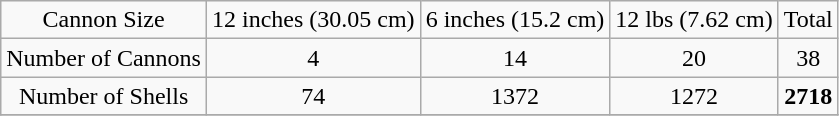<table class="wikitable" style="text-align:center">
<tr>
<td>Cannon Size</td>
<td>12 inches (30.05 cm)</td>
<td>6 inches (15.2 cm)</td>
<td>12 lbs (7.62 cm)</td>
<td>Total</td>
</tr>
<tr>
<td>Number of Cannons</td>
<td>4</td>
<td>14</td>
<td>20</td>
<td>38</td>
</tr>
<tr>
<td>Number of Shells</td>
<td>74</td>
<td>1372</td>
<td>1272</td>
<td><strong>2718</strong></td>
</tr>
<tr>
</tr>
</table>
